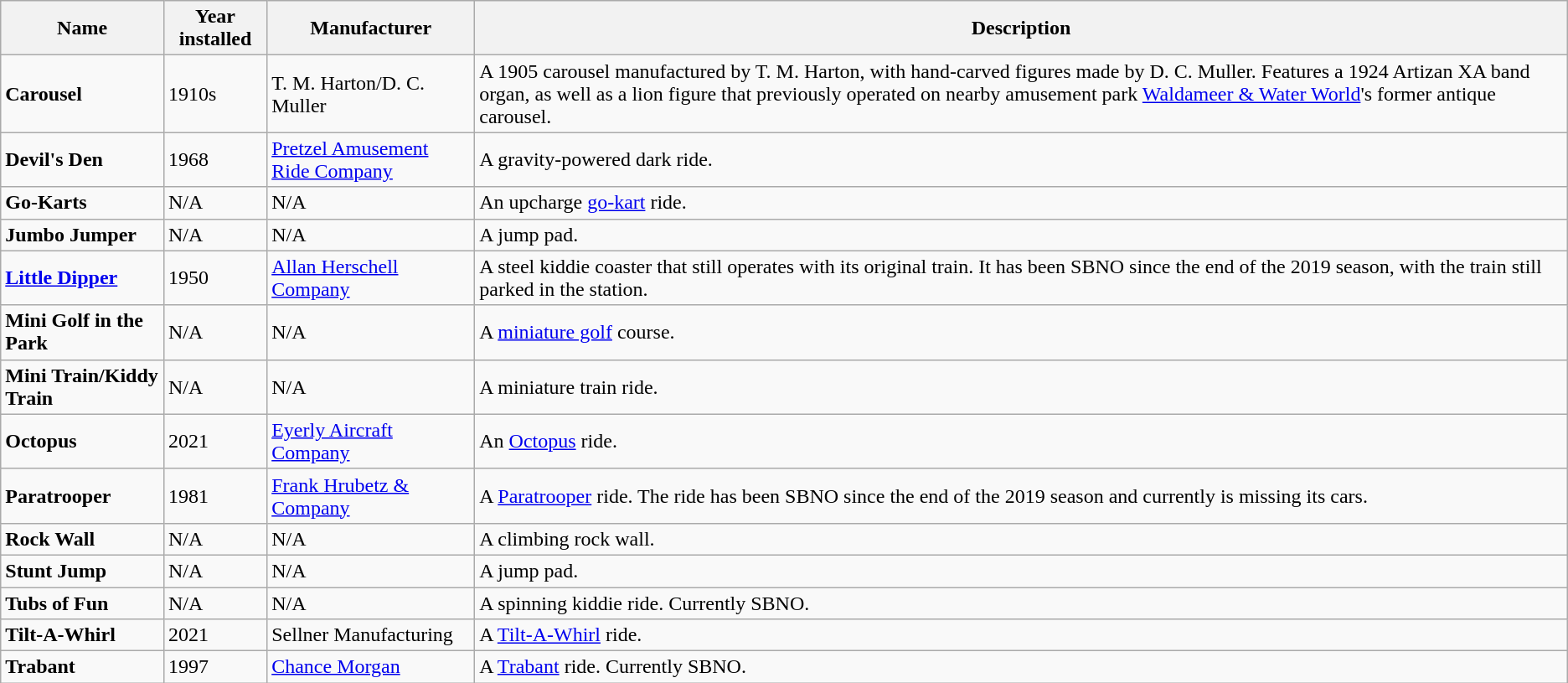<table class="wikitable">
<tr>
<th>Name</th>
<th>Year installed</th>
<th>Manufacturer</th>
<th>Description</th>
</tr>
<tr>
<td><strong>Carousel</strong></td>
<td>1910s</td>
<td>T. M. Harton/D. C. Muller</td>
<td>A 1905 carousel manufactured by T. M. Harton, with hand-carved figures made by D. C. Muller. Features a 1924 Artizan XA band organ, as well as a lion figure that previously operated on nearby amusement park <a href='#'>Waldameer & Water World</a>'s former antique carousel.</td>
</tr>
<tr>
<td><strong>Devil's Den</strong></td>
<td>1968</td>
<td><a href='#'>Pretzel Amusement Ride Company</a></td>
<td>A gravity-powered dark ride.</td>
</tr>
<tr>
<td><strong>Go-Karts</strong></td>
<td>N/A</td>
<td>N/A</td>
<td>An upcharge <a href='#'>go-kart</a> ride.</td>
</tr>
<tr>
<td><strong>Jumbo Jumper</strong></td>
<td>N/A</td>
<td>N/A</td>
<td>A jump pad.</td>
</tr>
<tr>
<td><a href='#'><strong>Little Dipper</strong></a></td>
<td>1950</td>
<td><a href='#'>Allan Herschell Company</a></td>
<td>A steel kiddie coaster that still operates with its original train. It has been SBNO since the end of the 2019 season, with the train still parked in the station.</td>
</tr>
<tr>
<td><strong>Mini Golf in the Park</strong></td>
<td>N/A</td>
<td>N/A</td>
<td>A <a href='#'>miniature golf</a> course.</td>
</tr>
<tr>
<td><strong>Mini Train/Kiddy Train</strong></td>
<td>N/A</td>
<td>N/A</td>
<td>A miniature train ride.</td>
</tr>
<tr>
<td><strong>Octopus</strong></td>
<td>2021</td>
<td><a href='#'>Eyerly Aircraft Company</a></td>
<td>An <a href='#'>Octopus</a> ride.</td>
</tr>
<tr>
<td><strong>Paratrooper</strong></td>
<td>1981</td>
<td><a href='#'>Frank Hrubetz & Company</a></td>
<td>A <a href='#'>Paratrooper</a> ride. The ride has been SBNO since the end of the 2019 season and currently is missing its cars.</td>
</tr>
<tr>
<td><strong>Rock Wall</strong></td>
<td>N/A</td>
<td>N/A</td>
<td>A climbing rock wall.</td>
</tr>
<tr>
<td><strong>Stunt Jump</strong></td>
<td>N/A</td>
<td>N/A</td>
<td>A jump pad.</td>
</tr>
<tr>
<td><strong>Tubs of Fun</strong></td>
<td>N/A</td>
<td>N/A</td>
<td>A spinning kiddie ride. Currently SBNO.</td>
</tr>
<tr>
<td><strong>Tilt-A-Whirl</strong></td>
<td>2021</td>
<td>Sellner Manufacturing</td>
<td>A <a href='#'>Tilt-A-Whirl</a> ride.</td>
</tr>
<tr>
<td><strong>Trabant</strong></td>
<td>1997</td>
<td><a href='#'>Chance Morgan</a></td>
<td>A <a href='#'>Trabant</a> ride. Currently SBNO.</td>
</tr>
</table>
